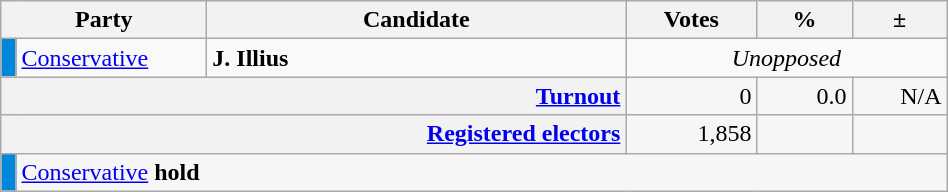<table class=wikitable>
<tr>
<th scope="col" colspan="2" style="width: 130px">Party</th>
<th scope="col" style="width: 17em">Candidate</th>
<th scope="col" style="width: 5em">Votes</th>
<th scope="col" style="width: 3.5em">%</th>
<th scope="col" style="width: 3.5em">±</th>
</tr>
<tr>
<td style="background:#0087DC;"></td>
<td><a href='#'>Conservative</a></td>
<td><strong>J. Illius</strong></td>
<td style="text-align: center; "colspan="3"><em>Unopposed</em></td>
</tr>
<tr style="background-color:#F6F6F6">
<th colspan="3" style="text-align: right; margin-right: 0.5em"><a href='#'>Turnout</a></th>
<td style="text-align: right; margin-right: 0.5em">0</td>
<td style="text-align: right; margin-right: 0.5em">0.0</td>
<td style="text-align: right; margin-right: 0.5em">N/A</td>
</tr>
<tr style="background-color:#F6F6F6;">
<th colspan="3" style="text-align:right;"><a href='#'>Registered electors</a></th>
<td style="text-align:right; margin-right:0.5em">1,858</td>
<td></td>
<td></td>
</tr>
<tr style="background-color:#F6F6F6">
<td style="background:#0087DC;"></td>
<td colspan="5"><a href='#'>Conservative</a> <strong>hold</strong></td>
</tr>
</table>
